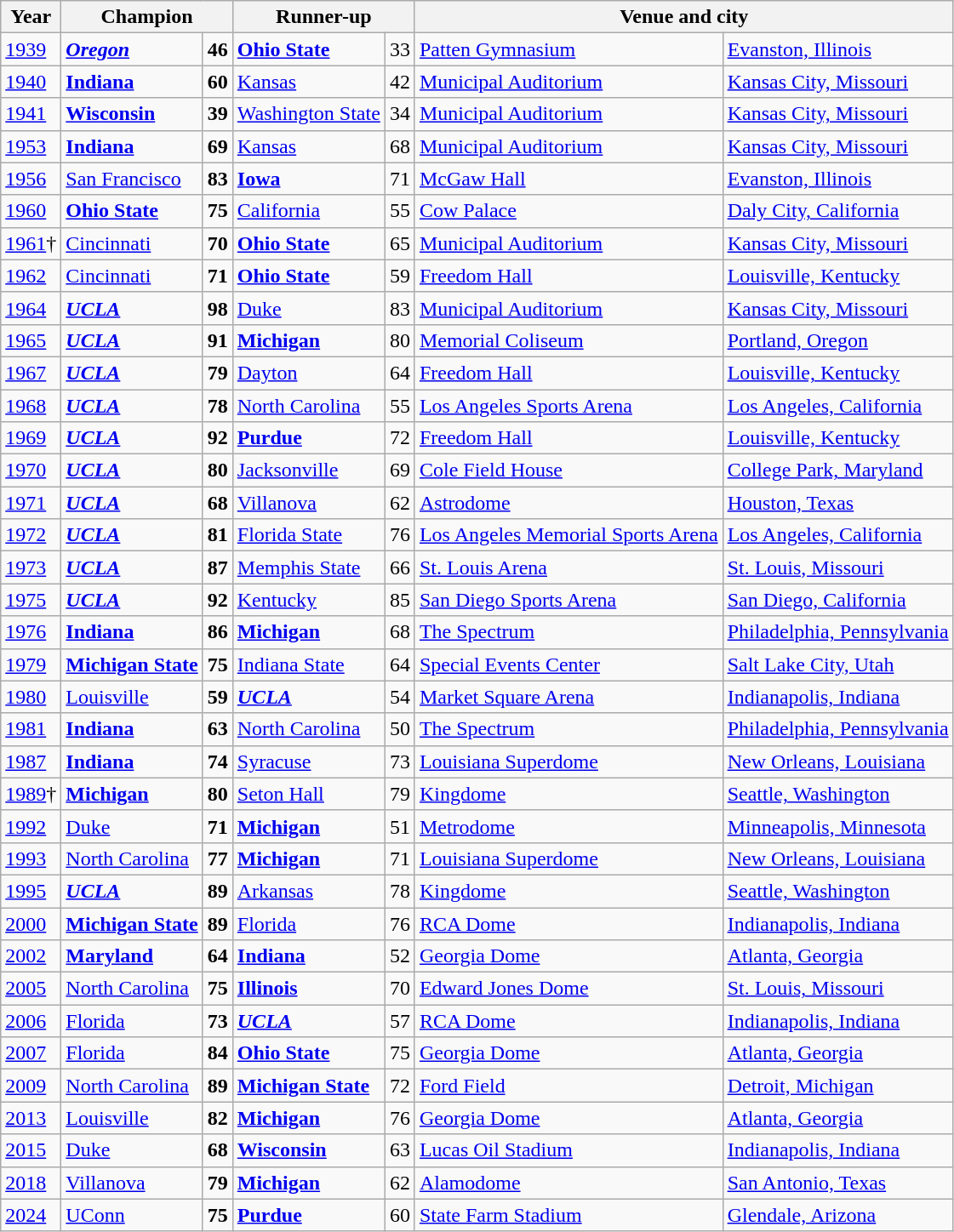<table class="wikitable">
<tr>
<th scope="col">Year</th>
<th colspan="2" scope="col">Champion</th>
<th colspan="2" scope="col">Runner-up</th>
<th colspan="2" scope="col">Venue and city</th>
</tr>
<tr>
<td><a href='#'>1939</a></td>
<td><strong><em><a href='#'>Oregon</a></em></strong></td>
<td><strong>46</strong></td>
<td><strong><a href='#'>Ohio State</a></strong></td>
<td>33</td>
<td><a href='#'>Patten Gymnasium</a></td>
<td><a href='#'>Evanston, Illinois</a></td>
</tr>
<tr>
<td><a href='#'>1940</a></td>
<td><strong><a href='#'>Indiana</a></strong></td>
<td><strong>60</strong></td>
<td><a href='#'>Kansas</a></td>
<td>42</td>
<td><a href='#'>Municipal Auditorium</a></td>
<td><a href='#'>Kansas City, Missouri</a></td>
</tr>
<tr>
<td><a href='#'>1941</a></td>
<td><strong><a href='#'>Wisconsin</a></strong></td>
<td><strong>39</strong></td>
<td><a href='#'>Washington State</a></td>
<td>34</td>
<td><a href='#'>Municipal Auditorium</a></td>
<td><a href='#'>Kansas City, Missouri</a> </td>
</tr>
<tr>
<td><a href='#'>1953</a></td>
<td><strong><a href='#'>Indiana</a></strong> </td>
<td><strong>69</strong></td>
<td><a href='#'>Kansas</a></td>
<td>68</td>
<td><a href='#'>Municipal Auditorium</a></td>
<td><a href='#'>Kansas City, Missouri</a> </td>
</tr>
<tr>
<td><a href='#'>1956</a></td>
<td><a href='#'>San Francisco</a> </td>
<td><strong>83</strong></td>
<td><strong><a href='#'>Iowa</a></strong></td>
<td>71</td>
<td><a href='#'>McGaw Hall</a></td>
<td><a href='#'>Evanston, Illinois</a> </td>
</tr>
<tr>
<td><a href='#'>1960</a></td>
<td><strong><a href='#'>Ohio State</a></strong></td>
<td><strong>75</strong></td>
<td><a href='#'>California</a></td>
<td>55</td>
<td><a href='#'>Cow Palace</a></td>
<td><a href='#'>Daly City, California</a></td>
</tr>
<tr>
<td><a href='#'>1961</a>†</td>
<td><a href='#'>Cincinnati</a></td>
<td><strong>70</strong></td>
<td><strong><a href='#'>Ohio State</a></strong></td>
<td>65</td>
<td><a href='#'>Municipal Auditorium</a></td>
<td><a href='#'>Kansas City, Missouri</a> </td>
</tr>
<tr>
<td><a href='#'>1962</a></td>
<td><a href='#'>Cincinnati</a> </td>
<td><strong>71</strong></td>
<td><strong><a href='#'>Ohio State</a></strong></td>
<td>59</td>
<td><a href='#'>Freedom Hall</a></td>
<td><a href='#'>Louisville, Kentucky</a> </td>
</tr>
<tr>
<td><a href='#'>1964</a></td>
<td><strong><em><a href='#'>UCLA</a></em></strong></td>
<td><strong>98</strong></td>
<td><a href='#'>Duke</a></td>
<td>83</td>
<td><a href='#'>Municipal Auditorium</a></td>
<td><a href='#'>Kansas City, Missouri</a> </td>
</tr>
<tr>
<td><a href='#'>1965</a></td>
<td><strong><em><a href='#'>UCLA</a></em></strong> </td>
<td><strong>91</strong></td>
<td><strong><a href='#'>Michigan</a></strong></td>
<td>80</td>
<td><a href='#'>Memorial Coliseum</a></td>
<td><a href='#'>Portland, Oregon</a></td>
</tr>
<tr>
<td><a href='#'>1967</a></td>
<td><strong><em><a href='#'>UCLA</a></em></strong> </td>
<td><strong>79</strong></td>
<td><a href='#'>Dayton</a></td>
<td>64</td>
<td><a href='#'>Freedom Hall</a></td>
<td><a href='#'>Louisville, Kentucky</a> </td>
</tr>
<tr>
<td><a href='#'>1968</a></td>
<td><strong><em><a href='#'>UCLA</a></em></strong> </td>
<td><strong>78</strong></td>
<td><a href='#'>North Carolina</a></td>
<td>55</td>
<td><a href='#'>Los Angeles Sports Arena</a></td>
<td><a href='#'>Los Angeles, California</a></td>
</tr>
<tr>
<td><a href='#'>1969</a></td>
<td><strong><em><a href='#'>UCLA</a></em></strong> </td>
<td><strong>92</strong></td>
<td><strong><a href='#'>Purdue</a></strong></td>
<td>72</td>
<td><a href='#'>Freedom Hall</a></td>
<td><a href='#'>Louisville, Kentucky</a> </td>
</tr>
<tr>
<td><a href='#'>1970</a></td>
<td><strong><em><a href='#'>UCLA</a></em></strong> </td>
<td><strong>80</strong></td>
<td><a href='#'>Jacksonville</a></td>
<td>69</td>
<td><a href='#'>Cole Field House</a></td>
<td><a href='#'>College Park, Maryland</a> </td>
</tr>
<tr>
<td><a href='#'>1971</a></td>
<td><strong><em><a href='#'>UCLA</a></em></strong> </td>
<td><strong>68</strong></td>
<td><a href='#'>Villanova</a></td>
<td>62</td>
<td><a href='#'>Astrodome</a></td>
<td><a href='#'>Houston, Texas</a></td>
</tr>
<tr>
<td><a href='#'>1972</a></td>
<td><strong><em><a href='#'>UCLA</a></em></strong> </td>
<td><strong>81</strong></td>
<td><a href='#'>Florida State</a></td>
<td>76</td>
<td><a href='#'>Los Angeles Memorial Sports Arena</a></td>
<td><a href='#'>Los Angeles, California</a> </td>
</tr>
<tr>
<td><a href='#'>1973</a></td>
<td><strong><em><a href='#'>UCLA</a></em></strong> </td>
<td><strong>87</strong></td>
<td><a href='#'>Memphis State</a></td>
<td>66</td>
<td><a href='#'>St. Louis Arena</a></td>
<td><a href='#'>St. Louis, Missouri</a></td>
</tr>
<tr>
<td><a href='#'>1975</a></td>
<td><strong><em><a href='#'>UCLA</a></em></strong> </td>
<td><strong>92</strong></td>
<td><a href='#'>Kentucky</a></td>
<td>85</td>
<td><a href='#'>San Diego Sports Arena</a></td>
<td><a href='#'>San Diego, California</a></td>
</tr>
<tr>
<td><a href='#'>1976</a></td>
<td><strong><a href='#'>Indiana</a></strong> </td>
<td><strong>86</strong></td>
<td><strong><a href='#'>Michigan</a></strong></td>
<td>68</td>
<td><a href='#'>The Spectrum</a></td>
<td><a href='#'>Philadelphia, Pennsylvania</a></td>
</tr>
<tr>
<td><a href='#'>1979</a></td>
<td><strong><a href='#'>Michigan State</a></strong></td>
<td><strong>75</strong></td>
<td><a href='#'>Indiana State</a></td>
<td>64</td>
<td><a href='#'>Special Events Center</a></td>
<td><a href='#'>Salt Lake City, Utah</a></td>
</tr>
<tr>
<td><a href='#'>1980</a></td>
<td><a href='#'>Louisville</a></td>
<td><strong>59</strong></td>
<td><strong><em><a href='#'>UCLA</a></em></strong></td>
<td>54</td>
<td><a href='#'>Market Square Arena</a></td>
<td><a href='#'>Indianapolis, Indiana</a></td>
</tr>
<tr>
<td><a href='#'>1981</a></td>
<td><strong><a href='#'>Indiana</a></strong> </td>
<td><strong>63</strong></td>
<td><a href='#'>North Carolina</a></td>
<td>50</td>
<td><a href='#'>The Spectrum</a></td>
<td><a href='#'>Philadelphia, Pennsylvania</a> </td>
</tr>
<tr>
<td><a href='#'>1987</a></td>
<td><strong><a href='#'>Indiana</a></strong> </td>
<td><strong>74</strong></td>
<td><a href='#'>Syracuse</a></td>
<td>73</td>
<td><a href='#'>Louisiana Superdome</a></td>
<td><a href='#'>New Orleans, Louisiana</a> </td>
</tr>
<tr>
<td><a href='#'>1989</a>†</td>
<td><strong><a href='#'>Michigan</a></strong></td>
<td><strong>80</strong></td>
<td><a href='#'>Seton Hall</a></td>
<td>79</td>
<td><a href='#'>Kingdome</a></td>
<td><a href='#'>Seattle, Washington</a> </td>
</tr>
<tr>
<td><a href='#'>1992</a></td>
<td><a href='#'>Duke</a> </td>
<td><strong>71</strong></td>
<td><strong><a href='#'>Michigan</a></strong></td>
<td>51</td>
<td><a href='#'>Metrodome</a></td>
<td><a href='#'>Minneapolis, Minnesota</a></td>
</tr>
<tr>
<td><a href='#'>1993</a></td>
<td><a href='#'>North Carolina</a> </td>
<td><strong>77</strong></td>
<td><strong><a href='#'>Michigan</a></strong></td>
<td>71</td>
<td><a href='#'>Louisiana Superdome</a></td>
<td><a href='#'>New Orleans, Louisiana</a> </td>
</tr>
<tr>
<td><a href='#'>1995</a></td>
<td><strong><em><a href='#'>UCLA</a></em></strong> </td>
<td><strong>89</strong></td>
<td><a href='#'>Arkansas</a></td>
<td>78</td>
<td><a href='#'>Kingdome</a></td>
<td><a href='#'>Seattle, Washington</a> </td>
</tr>
<tr>
<td><a href='#'>2000</a></td>
<td><strong><a href='#'>Michigan State</a></strong> </td>
<td><strong>89</strong></td>
<td><a href='#'>Florida</a></td>
<td>76</td>
<td><a href='#'>RCA Dome</a></td>
<td><a href='#'>Indianapolis, Indiana</a> </td>
</tr>
<tr>
<td><a href='#'>2002</a></td>
<td><strong><a href='#'>Maryland</a></strong></td>
<td><strong>64</strong></td>
<td><strong><a href='#'>Indiana</a></strong></td>
<td>52</td>
<td><a href='#'>Georgia Dome</a></td>
<td><a href='#'>Atlanta, Georgia</a> </td>
</tr>
<tr>
<td><a href='#'>2005</a></td>
<td><a href='#'>North Carolina</a> </td>
<td><strong>75</strong></td>
<td><strong><a href='#'>Illinois</a></strong></td>
<td>70</td>
<td><a href='#'>Edward Jones Dome</a></td>
<td><a href='#'>St. Louis, Missouri</a> </td>
</tr>
<tr>
<td><a href='#'>2006</a></td>
<td><a href='#'>Florida</a></td>
<td><strong>73</strong></td>
<td><strong><em><a href='#'>UCLA</a></em></strong></td>
<td>57</td>
<td><a href='#'>RCA Dome</a></td>
<td><a href='#'>Indianapolis, Indiana</a> </td>
</tr>
<tr>
<td><a href='#'>2007</a></td>
<td><a href='#'>Florida</a> </td>
<td><strong>84</strong></td>
<td><strong><a href='#'>Ohio State</a></strong></td>
<td>75</td>
<td><a href='#'>Georgia Dome</a></td>
<td><a href='#'>Atlanta, Georgia</a> </td>
</tr>
<tr>
<td><a href='#'>2009</a></td>
<td><a href='#'>North Carolina</a> </td>
<td><strong>89</strong></td>
<td><strong><a href='#'>Michigan State</a></strong></td>
<td>72</td>
<td><a href='#'>Ford Field</a></td>
<td><a href='#'>Detroit, Michigan</a></td>
</tr>
<tr>
<td><a href='#'>2013</a></td>
<td><a href='#'>Louisville</a></td>
<td><strong>82</strong></td>
<td><strong><a href='#'>Michigan</a></strong></td>
<td>76</td>
<td><a href='#'>Georgia Dome</a></td>
<td><a href='#'>Atlanta, Georgia</a> </td>
</tr>
<tr>
<td><a href='#'>2015</a></td>
<td><a href='#'>Duke</a> </td>
<td><strong>68</strong></td>
<td><strong><a href='#'>Wisconsin</a></strong></td>
<td>63</td>
<td><a href='#'>Lucas Oil Stadium</a></td>
<td><a href='#'>Indianapolis, Indiana</a> </td>
</tr>
<tr>
<td><a href='#'>2018</a></td>
<td><a href='#'>Villanova</a> </td>
<td><strong>79</strong></td>
<td><strong><a href='#'>Michigan</a></strong></td>
<td>62</td>
<td><a href='#'>Alamodome</a></td>
<td><a href='#'>San Antonio, Texas</a> </td>
</tr>
<tr>
<td><a href='#'>2024</a></td>
<td><a href='#'>UConn</a> </td>
<td><strong>75</strong></td>
<td><strong><a href='#'>Purdue</a></strong></td>
<td>60</td>
<td><a href='#'>State Farm Stadium</a></td>
<td><a href='#'>Glendale, Arizona</a> </td>
</tr>
</table>
